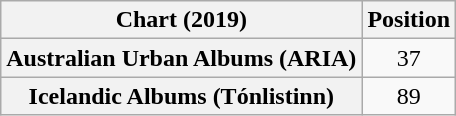<table class="wikitable sortable plainrowheaders" style="text-align:center">
<tr>
<th scope="col">Chart (2019)</th>
<th scope="col">Position</th>
</tr>
<tr>
<th scope="row">Australian Urban Albums (ARIA)</th>
<td>37</td>
</tr>
<tr>
<th scope="row">Icelandic Albums (Tónlistinn)</th>
<td>89</td>
</tr>
</table>
